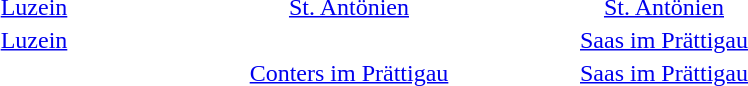<table width="50%">
<tr ---->
<td width ="33%" align="center"><a href='#'>Luzein</a></td>
<td width ="33%" align="center"><a href='#'>St. Antönien</a></td>
<td width ="33%" align="center"><a href='#'>St. Antönien</a></td>
</tr>
<tr ---->
<td width ="33%" align="center"><a href='#'>Luzein</a></td>
<td width ="33%" align="center"></td>
<td width ="33%" align="center"><a href='#'>Saas im Prättigau</a></td>
</tr>
<tr ---->
<td width ="33%" align="center"></td>
<td width ="33%" align="center"><a href='#'>Conters im Prättigau</a></td>
<td width ="33%" align="center"><a href='#'>Saas im Prättigau</a></td>
</tr>
</table>
